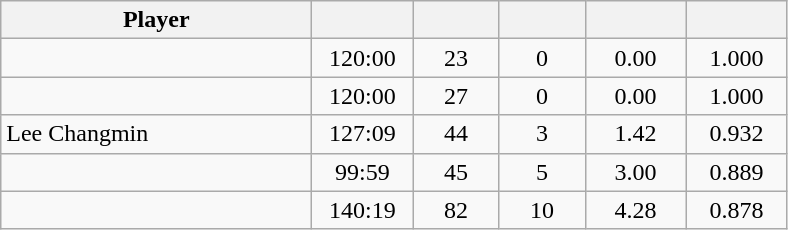<table class="wikitable sortable" style="text-align:center;">
<tr>
<th width="200px">Player</th>
<th width="60px"></th>
<th width="50px"></th>
<th width="50px"></th>
<th width="60px"></th>
<th width="60px"></th>
</tr>
<tr>
<td align=left> </td>
<td>120:00</td>
<td>23</td>
<td>0</td>
<td>0.00</td>
<td>1.000</td>
</tr>
<tr>
<td align=left> </td>
<td>120:00</td>
<td>27</td>
<td>0</td>
<td>0.00</td>
<td>1.000</td>
</tr>
<tr>
<td align=left> Lee Changmin</td>
<td>127:09</td>
<td>44</td>
<td>3</td>
<td>1.42</td>
<td>0.932</td>
</tr>
<tr>
<td align=left> </td>
<td>99:59</td>
<td>45</td>
<td>5</td>
<td>3.00</td>
<td>0.889</td>
</tr>
<tr>
<td align=left> </td>
<td>140:19</td>
<td>82</td>
<td>10</td>
<td>4.28</td>
<td>0.878</td>
</tr>
</table>
